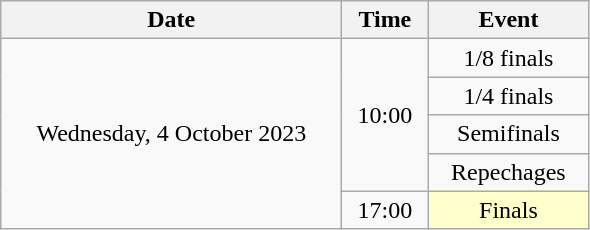<table class = "wikitable" style="text-align:center;">
<tr>
<th width=220>Date</th>
<th width=50>Time</th>
<th width=100>Event</th>
</tr>
<tr>
<td rowspan=5>Wednesday, 4 October 2023</td>
<td rowspan=4>10:00</td>
<td>1/8 finals</td>
</tr>
<tr>
<td>1/4 finals</td>
</tr>
<tr>
<td>Semifinals</td>
</tr>
<tr>
<td>Repechages</td>
</tr>
<tr>
<td>17:00</td>
<td bgcolor=ffffcc>Finals</td>
</tr>
</table>
